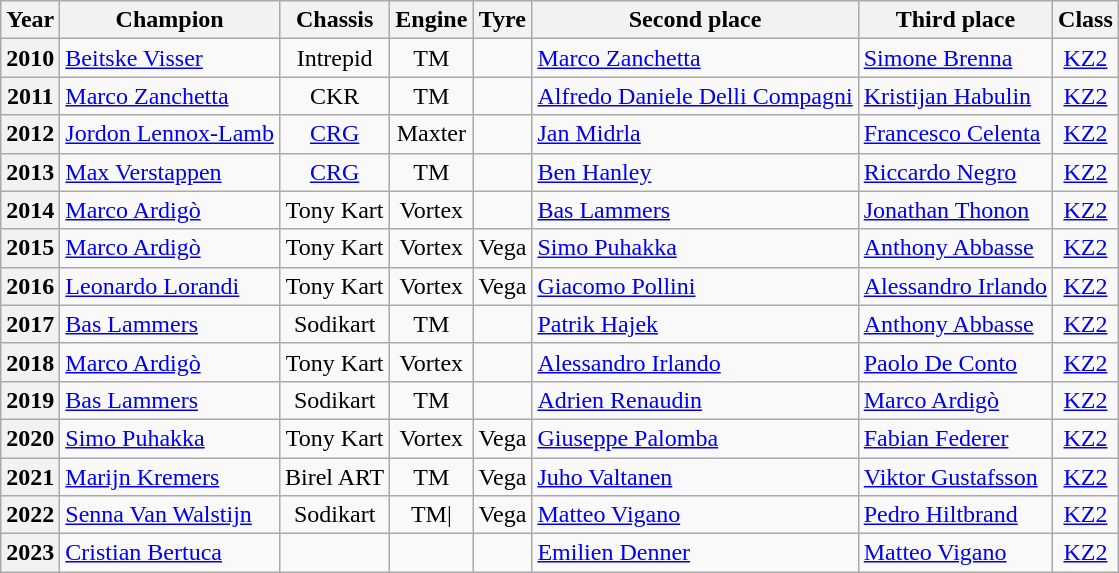<table class="wikitable">
<tr>
<th>Year</th>
<th>Champion</th>
<th>Chassis</th>
<th>Engine</th>
<th>Tyre</th>
<th>Second place</th>
<th>Third place</th>
<th>Class</th>
</tr>
<tr>
<th>2010</th>
<td> <a href='#'>Beitske Visser</a></td>
<td style="text-align:center;">Intrepid</td>
<td style="text-align:center;">TM</td>
<td style="text-align:center;"></td>
<td> <a href='#'>Marco Zanchetta</a></td>
<td> <a href='#'>Simone Brenna</a></td>
<td style="text-align:center;"><a href='#'>KZ2</a></td>
</tr>
<tr>
<th>2011</th>
<td> <a href='#'>Marco Zanchetta</a></td>
<td style="text-align:center;">CKR</td>
<td style="text-align:center;">TM</td>
<td style="text-align:center;"></td>
<td> <a href='#'>Alfredo Daniele Delli Compagni</a></td>
<td> <a href='#'>Kristijan Habulin</a></td>
<td style="text-align:center;"><a href='#'>KZ2</a></td>
</tr>
<tr>
<th>2012</th>
<td> <a href='#'>Jordon Lennox-Lamb</a></td>
<td style="text-align:center;"><a href='#'>CRG</a></td>
<td style="text-align:center;">Maxter</td>
<td style="text-align:center;"></td>
<td> <a href='#'>Jan Midrla</a></td>
<td> <a href='#'>Francesco Celenta</a></td>
<td style="text-align:center;"><a href='#'>KZ2</a></td>
</tr>
<tr>
<th>2013</th>
<td> <a href='#'>Max Verstappen</a></td>
<td style="text-align:center;"><a href='#'>CRG</a></td>
<td style="text-align:center;">TM</td>
<td style="text-align:center;"></td>
<td> <a href='#'>Ben Hanley</a></td>
<td> <a href='#'>Riccardo Negro</a></td>
<td style="text-align:center;"><a href='#'>KZ2</a></td>
</tr>
<tr>
<th>2014</th>
<td> <a href='#'>Marco Ardigò</a></td>
<td style="text-align:center;">Tony Kart</td>
<td style="text-align:center;">Vortex</td>
<td style="text-align:center;"></td>
<td> <a href='#'>Bas Lammers</a></td>
<td> <a href='#'>Jonathan Thonon</a></td>
<td style="text-align:center;"><a href='#'>KZ2</a></td>
</tr>
<tr>
<th>2015</th>
<td> <a href='#'>Marco Ardigò</a></td>
<td style="text-align:center;">Tony Kart</td>
<td style="text-align:center;">Vortex</td>
<td style="text-align:center;">Vega</td>
<td> <a href='#'>Simo Puhakka</a></td>
<td> <a href='#'>Anthony Abbasse</a></td>
<td style="text-align:center;"><a href='#'>KZ2</a></td>
</tr>
<tr>
<th>2016</th>
<td> <a href='#'>Leonardo Lorandi</a></td>
<td style="text-align:center;">Tony Kart</td>
<td style="text-align:center;">Vortex</td>
<td style="text-align:center;">Vega</td>
<td> <a href='#'>Giacomo Pollini</a></td>
<td> <a href='#'>Alessandro Irlando</a></td>
<td style="text-align:center;"><a href='#'>KZ2</a></td>
</tr>
<tr>
<th>2017</th>
<td> <a href='#'>Bas Lammers</a></td>
<td style="text-align:center;">Sodikart</td>
<td style="text-align:center;">TM</td>
<td style="text-align:center;"></td>
<td> <a href='#'>Patrik Hajek</a></td>
<td> <a href='#'>Anthony Abbasse</a></td>
<td style="text-align:center;"><a href='#'>KZ2</a></td>
</tr>
<tr>
<th>2018</th>
<td> <a href='#'>Marco Ardigò</a></td>
<td style="text-align:center;">Tony Kart</td>
<td style="text-align:center;">Vortex</td>
<td style="text-align:center;"></td>
<td> <a href='#'>Alessandro Irlando</a></td>
<td> <a href='#'>Paolo De Conto</a></td>
<td style="text-align:center;"><a href='#'>KZ2</a></td>
</tr>
<tr>
<th>2019</th>
<td> <a href='#'>Bas Lammers</a></td>
<td style="text-align:center;">Sodikart</td>
<td style="text-align:center;">TM</td>
<td style="text-align:center;"></td>
<td> <a href='#'>Adrien Renaudin</a></td>
<td> <a href='#'>Marco Ardigò</a></td>
<td style="text-align:center;"><a href='#'>KZ2</a></td>
</tr>
<tr>
<th>2020</th>
<td> <a href='#'>Simo Puhakka</a></td>
<td style="text-align:center;">Tony Kart</td>
<td style="text-align:center;">Vortex</td>
<td style="text-align:center;">Vega</td>
<td> <a href='#'>Giuseppe Palomba</a></td>
<td> <a href='#'>Fabian Federer</a></td>
<td style="text-align:center;"><a href='#'>KZ2</a></td>
</tr>
<tr>
<th>2021</th>
<td> <a href='#'>Marijn Kremers</a></td>
<td style="text-align:center;">Birel ART</td>
<td style="text-align:center;">TM</td>
<td style="text-align:center;">Vega</td>
<td> <a href='#'>Juho Valtanen</a></td>
<td> <a href='#'>Viktor Gustafsson</a></td>
<td style="text-align:center;"><a href='#'>KZ2</a></td>
</tr>
<tr>
<th>2022</th>
<td> <a href='#'>Senna Van Walstijn</a></td>
<td style="text-align:center;">Sodikart</td>
<td style="text-align:center;">TM|</td>
<td style="text-align:center;">Vega</td>
<td> <a href='#'>Matteo Vigano</a></td>
<td> <a href='#'>Pedro Hiltbrand</a></td>
<td style="text-align:center;"><a href='#'>KZ2</a></td>
</tr>
<tr>
<th>2023</th>
<td> <a href='#'>Cristian Bertuca</a></td>
<td></td>
<td></td>
<td></td>
<td> <a href='#'>Emilien Denner</a></td>
<td> <a href='#'>Matteo Vigano</a></td>
<td style="text-align:center;"><a href='#'>KZ2</a></td>
</tr>
</table>
